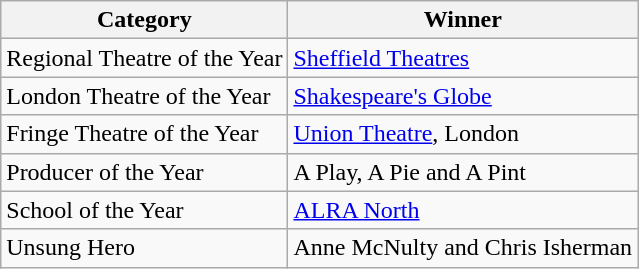<table class="wikitable">
<tr>
<th>Category</th>
<th>Winner</th>
</tr>
<tr>
<td>Regional Theatre of the Year</td>
<td><a href='#'>Sheffield Theatres</a></td>
</tr>
<tr>
<td>London Theatre of the Year</td>
<td><a href='#'>Shakespeare's Globe</a></td>
</tr>
<tr>
<td>Fringe Theatre of the Year</td>
<td><a href='#'>Union Theatre</a>, London</td>
</tr>
<tr>
<td>Producer of the Year</td>
<td>A Play, A Pie and A Pint</td>
</tr>
<tr>
<td>School of the Year</td>
<td><a href='#'>ALRA North</a></td>
</tr>
<tr>
<td>Unsung Hero</td>
<td>Anne McNulty and Chris Isherman</td>
</tr>
</table>
